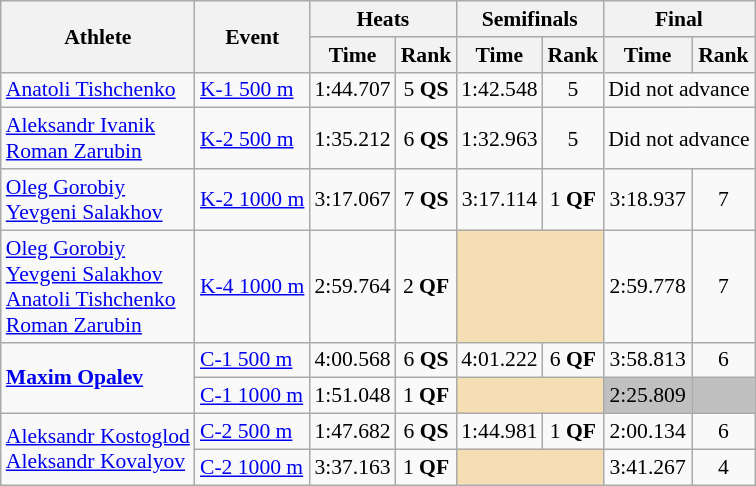<table class=wikitable style="font-size:90%">
<tr>
<th rowspan="2">Athlete</th>
<th rowspan="2">Event</th>
<th colspan="2">Heats</th>
<th colspan="2">Semifinals</th>
<th colspan="2">Final</th>
</tr>
<tr>
<th>Time</th>
<th>Rank</th>
<th>Time</th>
<th>Rank</th>
<th>Time</th>
<th>Rank</th>
</tr>
<tr>
<td><a href='#'>Anatoli Tishchenko</a></td>
<td><a href='#'>K-1 500 m</a></td>
<td align=center>1:44.707</td>
<td align=center>5 <strong>QS</strong></td>
<td align=center>1:42.548</td>
<td align=center>5</td>
<td colspan="2" align=center>Did not advance</td>
</tr>
<tr>
<td><a href='#'>Aleksandr Ivanik</a><br><a href='#'>Roman Zarubin</a></td>
<td><a href='#'>K-2 500 m</a></td>
<td align=center>1:35.212</td>
<td align=center>6 <strong>QS</strong></td>
<td align=center>1:32.963</td>
<td align=center>5</td>
<td colspan="2" align=center>Did not advance</td>
</tr>
<tr>
<td><a href='#'>Oleg Gorobiy</a><br><a href='#'>Yevgeni Salakhov</a></td>
<td><a href='#'>K-2 1000 m</a></td>
<td align=center>3:17.067</td>
<td align=center>7 <strong>QS</strong></td>
<td align=center>3:17.114</td>
<td align=center>1 <strong>QF</strong></td>
<td align=center>3:18.937</td>
<td align=center>7</td>
</tr>
<tr>
<td><a href='#'>Oleg Gorobiy</a><br><a href='#'>Yevgeni Salakhov</a><br><a href='#'>Anatoli Tishchenko</a><br><a href='#'>Roman Zarubin</a></td>
<td><a href='#'>K-4 1000 m</a></td>
<td align=center>2:59.764</td>
<td align=center>2 <strong>QF</strong></td>
<td colspan = "2" bgcolor="wheat"></td>
<td align=center>2:59.778</td>
<td align=center>7</td>
</tr>
<tr>
<td rowspan=2><strong><a href='#'>Maxim Opalev</a></strong></td>
<td><a href='#'>C-1 500 m</a></td>
<td align=center>4:00.568</td>
<td align=center>6 <strong>QS</strong></td>
<td align=center>4:01.222</td>
<td align=center>6 <strong>QF</strong></td>
<td align=center>3:58.813</td>
<td align=center>6</td>
</tr>
<tr>
<td><a href='#'>C-1 1000 m</a></td>
<td align=center>1:51.048</td>
<td align=center>1 <strong>QF</strong></td>
<td colspan = "2" bgcolor="wheat"></td>
<td align=center bgcolor=silver>2:25.809</td>
<td align=center bgcolor=silver></td>
</tr>
<tr>
<td rowspan=2><a href='#'>Aleksandr Kostoglod</a><br><a href='#'>Aleksandr Kovalyov</a></td>
<td><a href='#'>C-2 500 m</a></td>
<td align=center>1:47.682</td>
<td align=center>6 <strong>QS</strong></td>
<td align=center>1:44.981</td>
<td align=center>1 <strong>QF</strong></td>
<td align=center>2:00.134</td>
<td align=center>6</td>
</tr>
<tr>
<td><a href='#'>C-2 1000 m</a></td>
<td align=center>3:37.163</td>
<td align=center>1 <strong>QF</strong></td>
<td colspan = "2" bgcolor="wheat"></td>
<td align=center>3:41.267</td>
<td align=center>4</td>
</tr>
</table>
